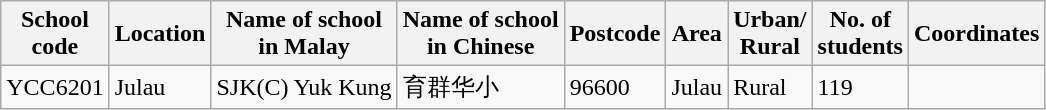<table class="wikitable sortable">
<tr>
<th>School<br>code</th>
<th>Location</th>
<th>Name of school<br>in Malay</th>
<th>Name of school<br>in Chinese</th>
<th>Postcode</th>
<th>Area</th>
<th>Urban/<br>Rural</th>
<th>No. of<br>students</th>
<th>Coordinates</th>
</tr>
<tr>
<td>YCC6201</td>
<td>Julau</td>
<td>SJK(C) Yuk Kung</td>
<td>育群华小</td>
<td>96600</td>
<td>Julau</td>
<td>Rural</td>
<td>119</td>
<td></td>
</tr>
</table>
